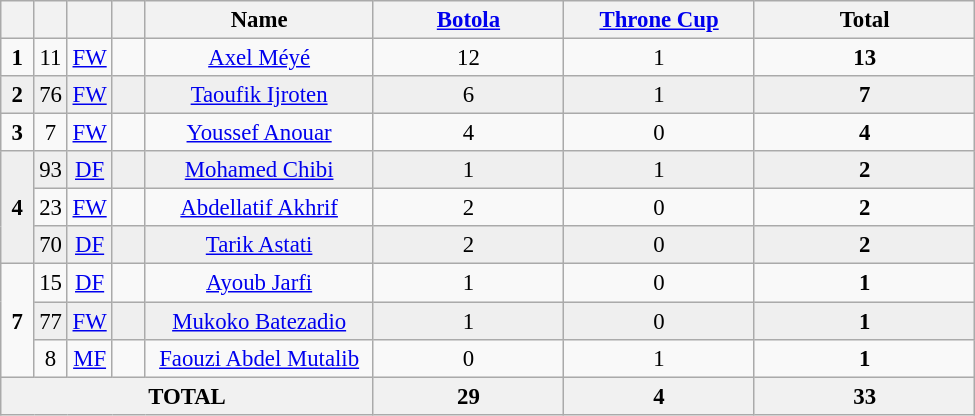<table class="wikitable sortable" style="font-size: 95%; text-align: center">
<tr>
<th width=15></th>
<th width=15></th>
<th width=15></th>
<th width=15></th>
<th width=145>Name</th>
<th width=120><a href='#'>Botola</a></th>
<th width=120><a href='#'>Throne Cup</a></th>
<th width=140>Total</th>
</tr>
<tr>
<td><strong>1</strong></td>
<td>11</td>
<td><a href='#'>FW</a></td>
<td></td>
<td><a href='#'>Axel Méyé</a></td>
<td>12 </td>
<td>1 </td>
<td><strong>13</strong> </td>
</tr>
<tr bgcolor="#EFEFEF">
<td><strong>2</strong></td>
<td>76</td>
<td><a href='#'>FW</a></td>
<td></td>
<td><a href='#'>Taoufik Ijroten</a></td>
<td>6 </td>
<td>1 </td>
<td><strong>7</strong> </td>
</tr>
<tr>
<td><strong>3</strong></td>
<td>7</td>
<td><a href='#'>FW</a></td>
<td></td>
<td><a href='#'>Youssef Anouar</a></td>
<td>4 </td>
<td>0 </td>
<td><strong>4</strong> </td>
</tr>
<tr bgcolor="#EFEFEF">
<td rowspan=3><strong>4</strong></td>
<td>93</td>
<td><a href='#'>DF</a></td>
<td></td>
<td><a href='#'>Mohamed Chibi</a></td>
<td>1 </td>
<td>1 </td>
<td><strong>2</strong> </td>
</tr>
<tr>
<td>23</td>
<td><a href='#'>FW</a></td>
<td></td>
<td><a href='#'>Abdellatif Akhrif</a></td>
<td>2 </td>
<td>0 </td>
<td><strong>2</strong> </td>
</tr>
<tr bgcolor="#EFEFEF">
<td>70</td>
<td><a href='#'>DF</a></td>
<td></td>
<td><a href='#'>Tarik Astati</a></td>
<td>2 </td>
<td>0 </td>
<td><strong>2</strong> </td>
</tr>
<tr>
<td rowspan=3><strong>7</strong></td>
<td>15</td>
<td><a href='#'>DF</a></td>
<td></td>
<td><a href='#'>Ayoub Jarfi</a></td>
<td>1 </td>
<td>0 </td>
<td><strong>1</strong> </td>
</tr>
<tr bgcolor="#EFEFEF">
<td>77</td>
<td><a href='#'>FW</a></td>
<td></td>
<td><a href='#'>Mukoko Batezadio</a></td>
<td>1 </td>
<td>0 </td>
<td><strong>1</strong> </td>
</tr>
<tr>
<td>8</td>
<td><a href='#'>MF</a></td>
<td></td>
<td><a href='#'>Faouzi Abdel Mutalib</a></td>
<td>0 </td>
<td>1 </td>
<td><strong>1</strong> </td>
</tr>
<tr bgcolor="F1F1F1" >
<td colspan=5><strong>TOTAL</strong></td>
<td><strong>29</strong> </td>
<td><strong>4</strong> </td>
<td><strong>33</strong> </td>
</tr>
</table>
